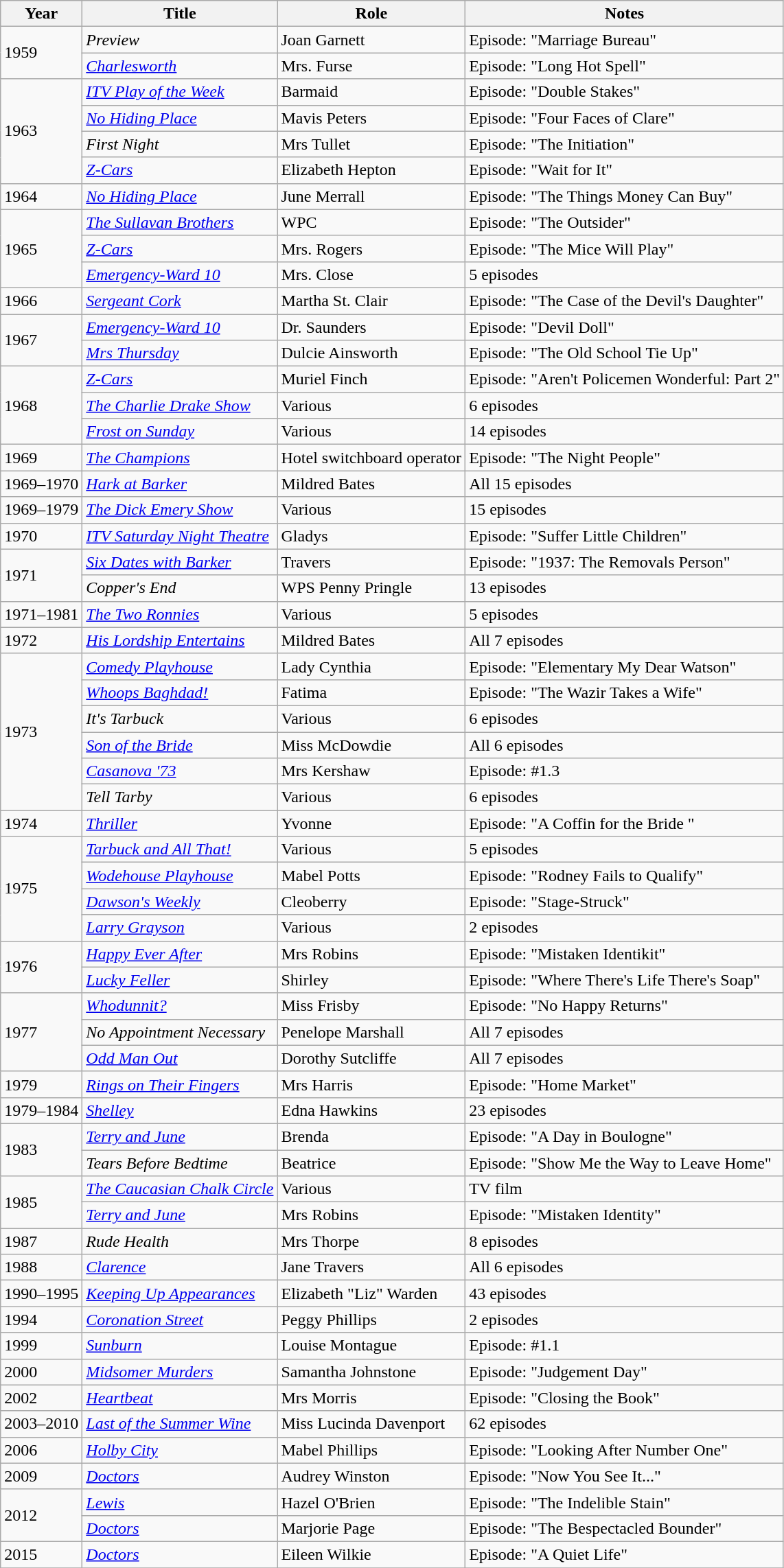<table class="wikitable">
<tr>
<th>Year</th>
<th>Title</th>
<th>Role</th>
<th>Notes</th>
</tr>
<tr>
<td rowspan="2">1959</td>
<td><em>Preview</em></td>
<td>Joan Garnett</td>
<td>Episode: "Marriage Bureau"</td>
</tr>
<tr>
<td><em><a href='#'>Charlesworth</a></em></td>
<td>Mrs. Furse</td>
<td>Episode: "Long Hot Spell"</td>
</tr>
<tr>
<td rowspan="4">1963</td>
<td><em><a href='#'>ITV Play of the Week</a></em></td>
<td>Barmaid</td>
<td>Episode: "Double Stakes"</td>
</tr>
<tr>
<td><em><a href='#'>No Hiding Place</a></em></td>
<td>Mavis Peters</td>
<td>Episode: "Four Faces of Clare"</td>
</tr>
<tr>
<td><em>First Night</em></td>
<td>Mrs Tullet</td>
<td>Episode: "The Initiation"</td>
</tr>
<tr>
<td><em><a href='#'>Z-Cars</a></em></td>
<td>Elizabeth Hepton</td>
<td>Episode: "Wait for It"</td>
</tr>
<tr>
<td>1964</td>
<td><em><a href='#'>No Hiding Place</a></em></td>
<td>June Merrall</td>
<td>Episode: "The Things Money Can Buy"</td>
</tr>
<tr>
<td rowspan="3">1965</td>
<td><em><a href='#'>The Sullavan Brothers</a></em></td>
<td>WPC</td>
<td>Episode: "The Outsider"</td>
</tr>
<tr>
<td><em><a href='#'>Z-Cars</a></em></td>
<td>Mrs. Rogers</td>
<td>Episode: "The Mice Will Play"</td>
</tr>
<tr>
<td><em><a href='#'>Emergency-Ward 10</a></em></td>
<td>Mrs. Close</td>
<td>5 episodes</td>
</tr>
<tr>
<td>1966</td>
<td><em><a href='#'>Sergeant Cork</a></em></td>
<td>Martha St. Clair</td>
<td>Episode: "The Case of the Devil's Daughter"</td>
</tr>
<tr>
<td rowspan="2">1967</td>
<td><em><a href='#'>Emergency-Ward 10</a></em></td>
<td>Dr. Saunders</td>
<td>Episode: "Devil Doll"</td>
</tr>
<tr>
<td><em><a href='#'>Mrs Thursday</a></em></td>
<td>Dulcie Ainsworth</td>
<td>Episode: "The Old School Tie Up"</td>
</tr>
<tr>
<td rowspan="3">1968</td>
<td><em><a href='#'>Z-Cars</a></em></td>
<td>Muriel Finch</td>
<td>Episode: "Aren't Policemen Wonderful: Part 2"</td>
</tr>
<tr>
<td><em><a href='#'>The Charlie Drake Show</a></em></td>
<td>Various</td>
<td>6 episodes</td>
</tr>
<tr>
<td><em><a href='#'>Frost on Sunday</a></em></td>
<td>Various</td>
<td>14 episodes</td>
</tr>
<tr>
<td>1969</td>
<td><em><a href='#'>The Champions</a></em></td>
<td>Hotel switchboard operator</td>
<td>Episode: "The Night People"</td>
</tr>
<tr>
<td>1969–1970</td>
<td><em><a href='#'>Hark at Barker</a></em></td>
<td>Mildred Bates</td>
<td>All 15 episodes</td>
</tr>
<tr>
<td>1969–1979</td>
<td><em><a href='#'>The Dick Emery Show</a></em></td>
<td>Various</td>
<td>15 episodes</td>
</tr>
<tr>
<td>1970</td>
<td><em><a href='#'>ITV Saturday Night Theatre</a></em></td>
<td>Gladys</td>
<td>Episode: "Suffer Little Children"</td>
</tr>
<tr>
<td rowspan="2">1971</td>
<td><em><a href='#'>Six Dates with Barker</a></em></td>
<td>Travers</td>
<td>Episode: "1937: The Removals Person"</td>
</tr>
<tr>
<td><em>Copper's End</em></td>
<td>WPS Penny Pringle</td>
<td>13 episodes</td>
</tr>
<tr>
<td>1971–1981</td>
<td><em><a href='#'>The Two Ronnies</a></em></td>
<td>Various</td>
<td>5 episodes</td>
</tr>
<tr>
<td>1972</td>
<td><em><a href='#'>His Lordship Entertains</a></em></td>
<td>Mildred Bates</td>
<td>All 7 episodes</td>
</tr>
<tr>
<td rowspan="6">1973</td>
<td><em><a href='#'>Comedy Playhouse</a></em></td>
<td>Lady Cynthia</td>
<td>Episode: "Elementary My Dear Watson"</td>
</tr>
<tr>
<td><em><a href='#'>Whoops Baghdad!</a></em></td>
<td>Fatima</td>
<td>Episode: "The Wazir Takes a Wife"</td>
</tr>
<tr>
<td><em>It's Tarbuck</em></td>
<td>Various</td>
<td>6 episodes</td>
</tr>
<tr>
<td><em><a href='#'>Son of the Bride</a></em></td>
<td>Miss McDowdie</td>
<td>All 6 episodes</td>
</tr>
<tr>
<td><em><a href='#'>Casanova '73</a></em></td>
<td>Mrs Kershaw</td>
<td>Episode: #1.3</td>
</tr>
<tr>
<td><em>Tell Tarby</em></td>
<td>Various</td>
<td>6 episodes</td>
</tr>
<tr>
<td>1974</td>
<td><em><a href='#'>Thriller</a></em></td>
<td>Yvonne</td>
<td>Episode: "A Coffin for the Bride "</td>
</tr>
<tr>
<td rowspan="4">1975</td>
<td><em><a href='#'>Tarbuck and All That!</a></em></td>
<td>Various</td>
<td>5 episodes</td>
</tr>
<tr>
<td><em><a href='#'>Wodehouse Playhouse</a></em></td>
<td>Mabel Potts</td>
<td>Episode: "Rodney Fails to Qualify"</td>
</tr>
<tr>
<td><em><a href='#'>Dawson's Weekly</a></em></td>
<td>Cleoberry</td>
<td>Episode: "Stage-Struck"</td>
</tr>
<tr>
<td><em><a href='#'>Larry Grayson</a></em></td>
<td>Various</td>
<td>2 episodes</td>
</tr>
<tr>
<td rowspan="2">1976</td>
<td><em><a href='#'>Happy Ever After</a></em></td>
<td>Mrs Robins</td>
<td>Episode: "Mistaken Identikit"</td>
</tr>
<tr>
<td><em><a href='#'>Lucky Feller</a></em></td>
<td>Shirley</td>
<td>Episode: "Where There's Life There's Soap"</td>
</tr>
<tr>
<td rowspan="3">1977</td>
<td><em><a href='#'>Whodunnit?</a></em></td>
<td>Miss Frisby</td>
<td>Episode: "No Happy Returns"</td>
</tr>
<tr>
<td><em>No Appointment Necessary</em></td>
<td>Penelope Marshall</td>
<td>All 7 episodes</td>
</tr>
<tr>
<td><em><a href='#'>Odd Man Out</a></em></td>
<td>Dorothy Sutcliffe</td>
<td>All 7 episodes</td>
</tr>
<tr>
<td>1979</td>
<td><em><a href='#'>Rings on Their Fingers</a></em></td>
<td>Mrs Harris</td>
<td>Episode: "Home Market"</td>
</tr>
<tr>
<td>1979–1984</td>
<td><em><a href='#'>Shelley</a></em></td>
<td>Edna Hawkins</td>
<td>23 episodes</td>
</tr>
<tr>
<td rowspan="2">1983</td>
<td><em><a href='#'>Terry and June</a></em></td>
<td>Brenda</td>
<td>Episode: "A Day in Boulogne"</td>
</tr>
<tr>
<td><em>Tears Before Bedtime</em></td>
<td>Beatrice</td>
<td>Episode: "Show Me the Way to Leave Home"</td>
</tr>
<tr>
<td rowspan="2">1985</td>
<td><em><a href='#'>The Caucasian Chalk Circle</a></em></td>
<td>Various</td>
<td>TV film</td>
</tr>
<tr>
<td><em><a href='#'>Terry and June</a></em></td>
<td>Mrs Robins</td>
<td>Episode: "Mistaken Identity"</td>
</tr>
<tr>
<td>1987</td>
<td><em>Rude Health</em></td>
<td>Mrs Thorpe</td>
<td>8 episodes</td>
</tr>
<tr>
<td>1988</td>
<td><em><a href='#'>Clarence</a></em></td>
<td>Jane Travers</td>
<td>All 6 episodes</td>
</tr>
<tr>
<td>1990–1995</td>
<td><em><a href='#'>Keeping Up Appearances</a></em></td>
<td>Elizabeth "Liz" Warden</td>
<td>43 episodes</td>
</tr>
<tr>
<td>1994</td>
<td><em><a href='#'>Coronation Street</a></em></td>
<td>Peggy Phillips</td>
<td>2 episodes</td>
</tr>
<tr>
<td>1999</td>
<td><em><a href='#'>Sunburn</a></em></td>
<td>Louise Montague</td>
<td>Episode: #1.1</td>
</tr>
<tr>
<td>2000</td>
<td><em><a href='#'>Midsomer Murders</a></em></td>
<td>Samantha Johnstone</td>
<td>Episode: "Judgement Day"</td>
</tr>
<tr>
<td>2002</td>
<td><em><a href='#'>Heartbeat</a></em></td>
<td>Mrs Morris</td>
<td>Episode: "Closing the Book"</td>
</tr>
<tr>
<td>2003–2010</td>
<td><em><a href='#'>Last of the Summer Wine</a></em></td>
<td>Miss Lucinda Davenport</td>
<td>62 episodes</td>
</tr>
<tr>
<td>2006</td>
<td><em><a href='#'>Holby City</a></em></td>
<td>Mabel Phillips</td>
<td>Episode: "Looking After Number One"</td>
</tr>
<tr>
<td>2009</td>
<td><em><a href='#'>Doctors</a></em></td>
<td>Audrey Winston</td>
<td>Episode: "Now You See It..."</td>
</tr>
<tr>
<td rowspan="2">2012</td>
<td><em><a href='#'>Lewis</a></em></td>
<td>Hazel O'Brien</td>
<td>Episode: "The Indelible Stain"</td>
</tr>
<tr>
<td><em><a href='#'>Doctors</a></em></td>
<td>Marjorie Page</td>
<td>Episode: "The Bespectacled Bounder"</td>
</tr>
<tr>
<td>2015</td>
<td><em><a href='#'>Doctors</a></em></td>
<td>Eileen Wilkie</td>
<td>Episode: "A Quiet Life"</td>
</tr>
<tr>
</tr>
</table>
